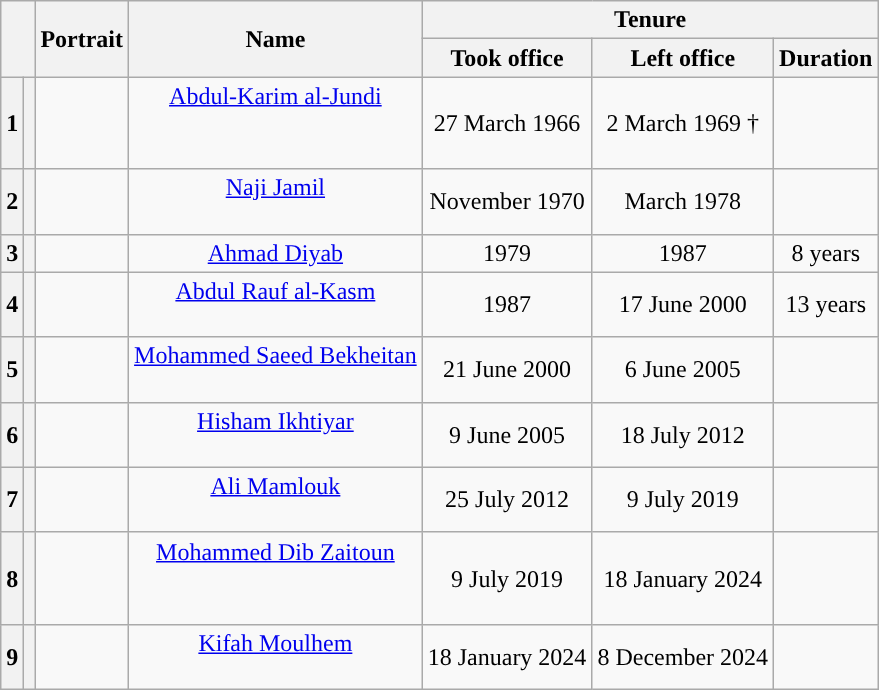<table class="wikitable" style="text-align:center">
<tr>
<th rowspan=2 colspan=2></th>
<th rowspan=2>Portrait</th>
<th rowspan=2>Name<br></th>
<th colspan=3>Tenure</th>
</tr>
<tr>
<th>Took office</th>
<th>Left office</th>
<th>Duration</th>
</tr>
<tr>
<th>1</th>
<th style="background:"></th>
<td></td>
<td><a href='#'>Abdul-Karim al-Jundi</a><br><br><br></td>
<td>27 March 1966</td>
<td>2 March 1969 †</td>
<td></td>
</tr>
<tr>
<th>2</th>
<th style="background:"></th>
<td></td>
<td><a href='#'>Naji Jamil</a><br><br></td>
<td>November 1970</td>
<td>March 1978</td>
<td></td>
</tr>
<tr>
<th>3</th>
<th style="background:"></th>
<td></td>
<td><a href='#'>Ahmad Diyab</a><br></td>
<td>1979</td>
<td>1987</td>
<td>8 years</td>
</tr>
<tr>
<th>4</th>
<th style="background:"></th>
<td></td>
<td><a href='#'>Abdul Rauf al-Kasm</a><br><br></td>
<td>1987</td>
<td>17 June 2000</td>
<td>13 years</td>
</tr>
<tr>
<th>5</th>
<th style="background:"></th>
<td></td>
<td><a href='#'>Mohammed Saeed Bekheitan</a><br><br></td>
<td>21 June 2000</td>
<td>6 June 2005</td>
<td></td>
</tr>
<tr>
<th>6</th>
<th style="background:"></th>
<td></td>
<td><a href='#'>Hisham Ikhtiyar</a><br><br></td>
<td>9 June 2005</td>
<td>18 July 2012</td>
<td></td>
</tr>
<tr>
<th>7</th>
<th style="background:"></th>
<td></td>
<td><a href='#'>Ali Mamlouk</a><br><br></td>
<td>25 July 2012</td>
<td>9 July 2019</td>
<td></td>
</tr>
<tr>
<th>8</th>
<th style="background:"></th>
<td></td>
<td><a href='#'>Mohammed Dib Zaitoun</a><br><br><br></td>
<td>9 July 2019</td>
<td>18 January 2024</td>
<td></td>
</tr>
<tr>
<th>9</th>
<th style="background:"></th>
<td></td>
<td><a href='#'>Kifah Moulhem</a><br><br></td>
<td>18 January 2024</td>
<td>8 December 2024</td>
<td></td>
</tr>
</table>
